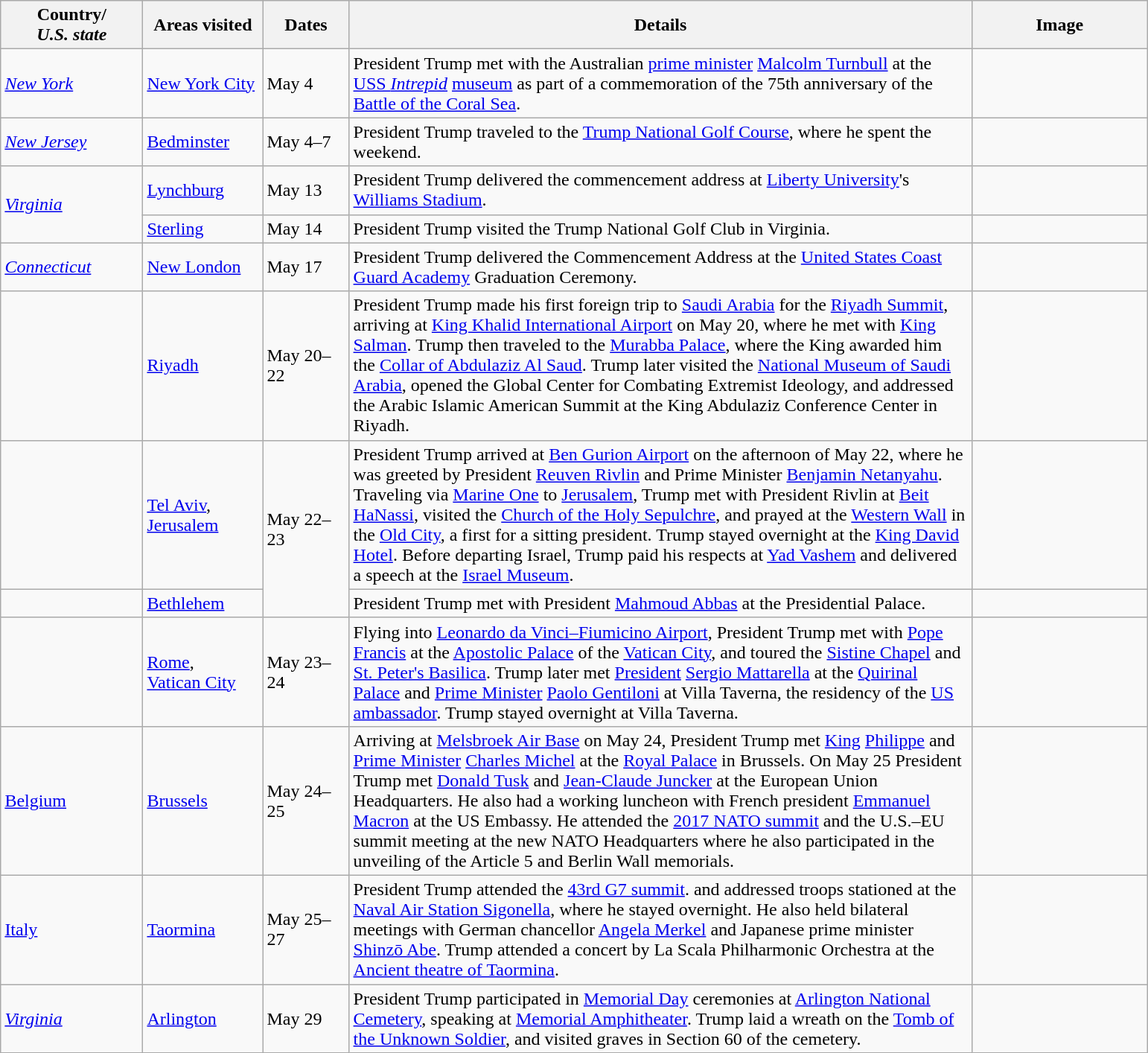<table class="wikitable" style="margin: 1em auto 1em auto">
<tr>
<th width=120>Country/<br><em>U.S. state</em></th>
<th width=100>Areas visited</th>
<th width=70>Dates</th>
<th width=550>Details</th>
<th width=150>Image</th>
</tr>
<tr>
<td> <em><a href='#'>New York</a></em></td>
<td><a href='#'>New York City</a></td>
<td>May 4</td>
<td>President Trump met with the Australian <a href='#'>prime minister</a> <a href='#'>Malcolm Turnbull</a> at the <a href='#'>USS <em>Intrepid</em></a> <a href='#'>museum</a> as part of a commemoration of the 75th anniversary of the <a href='#'>Battle of the Coral Sea</a>.</td>
<td></td>
</tr>
<tr>
<td> <em><a href='#'>New Jersey</a></em></td>
<td><a href='#'>Bedminster</a></td>
<td>May 4–7</td>
<td>President Trump traveled to the <a href='#'>Trump National Golf Course</a>, where he spent the weekend.</td>
<td></td>
</tr>
<tr>
<td rowspan="2"> <em><a href='#'>Virginia</a></em></td>
<td><a href='#'>Lynchburg</a></td>
<td>May 13</td>
<td>President Trump delivered the commencement address at <a href='#'>Liberty University</a>'s <a href='#'>Williams Stadium</a>.</td>
<td></td>
</tr>
<tr>
<td><a href='#'>Sterling</a></td>
<td>May 14</td>
<td>President Trump visited the Trump National Golf Club in Virginia.</td>
<td></td>
</tr>
<tr>
<td> <em><a href='#'>Connecticut</a></em></td>
<td><a href='#'>New London</a></td>
<td>May 17</td>
<td>President Trump delivered the Commencement Address at the <a href='#'>United States Coast Guard Academy</a> Graduation Ceremony.</td>
<td></td>
</tr>
<tr>
<td></td>
<td><a href='#'>Riyadh</a></td>
<td>May 20–22</td>
<td>President Trump made his first foreign trip to <a href='#'>Saudi Arabia</a> for the <a href='#'>Riyadh Summit</a>, arriving at <a href='#'>King Khalid International Airport</a> on May 20, where he met with <a href='#'>King</a> <a href='#'>Salman</a>. Trump then traveled to the <a href='#'>Murabba Palace</a>, where the King awarded him the <a href='#'>Collar of Abdulaziz Al Saud</a>. Trump later visited the <a href='#'>National Museum of Saudi Arabia</a>, opened the Global Center for Combating Extremist Ideology, and addressed the Arabic Islamic American Summit at the King Abdulaziz Conference Center in Riyadh.</td>
<td></td>
</tr>
<tr>
<td></td>
<td><a href='#'>Tel Aviv</a>, <a href='#'>Jerusalem</a></td>
<td rowspan="2">May 22–23</td>
<td>President Trump arrived at <a href='#'>Ben Gurion Airport</a> on the afternoon of May 22, where he was greeted by President <a href='#'>Reuven Rivlin</a> and Prime Minister <a href='#'>Benjamin Netanyahu</a>. Traveling via <a href='#'>Marine One</a> to <a href='#'>Jerusalem</a>, Trump met with President Rivlin at <a href='#'>Beit HaNassi</a>, visited the <a href='#'>Church of the Holy Sepulchre</a>, and prayed at the <a href='#'>Western Wall</a> in the <a href='#'>Old City</a>, a first for a sitting president. Trump stayed overnight at the <a href='#'>King David Hotel</a>. Before departing Israel, Trump paid his respects at <a href='#'>Yad Vashem</a> and delivered a speech at the <a href='#'>Israel Museum</a>.</td>
<td></td>
</tr>
<tr>
<td></td>
<td><a href='#'>Bethlehem</a></td>
<td>President Trump met with President <a href='#'>Mahmoud Abbas</a> at the Presidential Palace.</td>
<td></td>
</tr>
<tr>
<td><br></td>
<td><a href='#'>Rome</a>,<br><a href='#'>Vatican City</a></td>
<td>May 23–24</td>
<td>Flying into <a href='#'>Leonardo da Vinci–Fiumicino Airport</a>, President Trump met with <a href='#'>Pope Francis</a> at the <a href='#'>Apostolic Palace</a> of the <a href='#'>Vatican City</a>, and toured the <a href='#'>Sistine Chapel</a> and <a href='#'>St. Peter's Basilica</a>. Trump later met <a href='#'>President</a> <a href='#'>Sergio Mattarella</a> at the <a href='#'>Quirinal Palace</a> and <a href='#'>Prime Minister</a> <a href='#'>Paolo Gentiloni</a> at Villa Taverna, the residency of the <a href='#'>US ambassador</a>. Trump stayed overnight at Villa Taverna.</td>
<td></td>
</tr>
<tr>
<td> <a href='#'>Belgium</a></td>
<td><a href='#'>Brussels</a></td>
<td>May 24–25</td>
<td>Arriving at <a href='#'>Melsbroek Air Base</a> on May 24, President Trump met <a href='#'>King</a> <a href='#'>Philippe</a> and <a href='#'>Prime Minister</a> <a href='#'>Charles Michel</a> at the <a href='#'>Royal Palace</a> in Brussels. On May 25 President Trump met <a href='#'>Donald Tusk</a> and <a href='#'>Jean-Claude Juncker</a> at the European Union Headquarters. He also had a working luncheon with French president <a href='#'>Emmanuel Macron</a> at the US Embassy. He attended the <a href='#'>2017 NATO summit</a> and the U.S.–EU summit meeting at the new NATO Headquarters where he also participated in the unveiling of the Article 5 and Berlin Wall memorials.</td>
<td></td>
</tr>
<tr>
<td> <a href='#'>Italy</a></td>
<td><a href='#'>Taormina</a></td>
<td>May 25–27</td>
<td>President Trump attended the <a href='#'>43rd G7 summit</a>. and addressed troops stationed at the <a href='#'>Naval Air Station Sigonella</a>, where he stayed overnight. He also held bilateral meetings with German chancellor <a href='#'>Angela Merkel</a> and Japanese prime minister <a href='#'>Shinzō Abe</a>. Trump attended a concert by La Scala Philharmonic Orchestra at the <a href='#'>Ancient theatre of Taormina</a>.</td>
<td></td>
</tr>
<tr>
<td> <em><a href='#'>Virginia</a></em></td>
<td><a href='#'>Arlington</a></td>
<td>May 29</td>
<td>President Trump participated in <a href='#'>Memorial Day</a> ceremonies at <a href='#'>Arlington National Cemetery</a>, speaking at <a href='#'>Memorial Amphitheater</a>. Trump laid a wreath on the <a href='#'>Tomb of the Unknown Soldier</a>, and visited graves in Section 60 of the cemetery.</td>
<td></td>
</tr>
</table>
